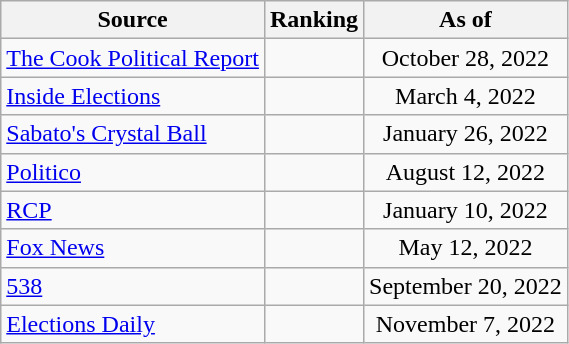<table class="wikitable" style="text-align:center">
<tr>
<th>Source</th>
<th>Ranking</th>
<th>As of</th>
</tr>
<tr>
<td align=left><a href='#'>The Cook Political Report</a></td>
<td></td>
<td>October 28, 2022</td>
</tr>
<tr>
<td align=left><a href='#'>Inside Elections</a></td>
<td></td>
<td>March 4, 2022</td>
</tr>
<tr>
<td align=left><a href='#'>Sabato's Crystal Ball</a></td>
<td></td>
<td>January 26, 2022</td>
</tr>
<tr>
<td align=left><a href='#'>Politico</a></td>
<td></td>
<td>August 12, 2022</td>
</tr>
<tr>
<td align=left><a href='#'>RCP</a></td>
<td></td>
<td>January 10, 2022</td>
</tr>
<tr>
<td align=left><a href='#'>Fox News</a></td>
<td></td>
<td>May 12, 2022</td>
</tr>
<tr>
<td align="left"><a href='#'>538</a></td>
<td></td>
<td>September 20, 2022</td>
</tr>
<tr>
<td align="left"><a href='#'>Elections Daily</a></td>
<td></td>
<td>November 7, 2022</td>
</tr>
</table>
